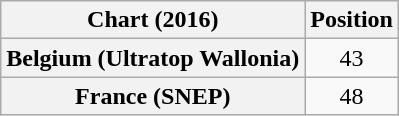<table class="wikitable sortable plainrowheaders" style="text-align:center;">
<tr>
<th scope="col">Chart (2016)</th>
<th scope="col">Position</th>
</tr>
<tr>
<th scope="row">Belgium (Ultratop Wallonia)</th>
<td>43</td>
</tr>
<tr>
<th scope="row">France (SNEP)</th>
<td>48</td>
</tr>
</table>
